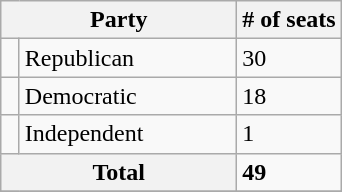<table class="wikitable sortable">
<tr>
<th colspan="2" style="width:150px;">Party</th>
<th># of seats</th>
</tr>
<tr>
<td></td>
<td>Republican</td>
<td>30</td>
</tr>
<tr>
<td></td>
<td>Democratic</td>
<td>18</td>
</tr>
<tr>
<td></td>
<td>Independent</td>
<td>1</td>
</tr>
<tr>
<th colspan=2>Total</th>
<td><strong>49</strong></td>
</tr>
<tr>
</tr>
</table>
